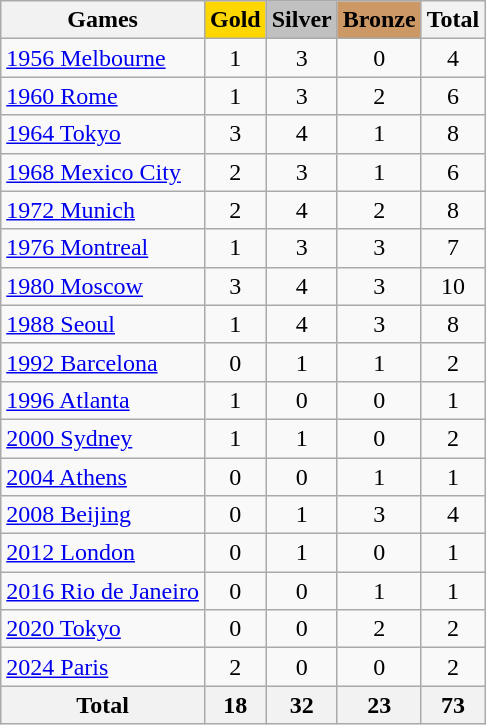<table class="wikitable sortable" style="text-align:center">
<tr>
<th>Games</th>
<th style="background-color:gold;">Gold</th>
<th style="background-color:silver;">Silver</th>
<th style="background-color:#c96;">Bronze</th>
<th>Total</th>
</tr>
<tr>
<td align=left> <a href='#'>1956 Melbourne</a></td>
<td>1</td>
<td>3</td>
<td>0</td>
<td>4</td>
</tr>
<tr>
<td align=left> <a href='#'>1960 Rome</a></td>
<td>1</td>
<td>3</td>
<td>2</td>
<td>6</td>
</tr>
<tr>
<td align=left> <a href='#'>1964 Tokyo</a></td>
<td>3</td>
<td>4</td>
<td>1</td>
<td>8</td>
</tr>
<tr>
<td align=left> <a href='#'>1968 Mexico City</a></td>
<td>2</td>
<td>3</td>
<td>1</td>
<td>6</td>
</tr>
<tr>
<td align=left> <a href='#'>1972 Munich</a></td>
<td>2</td>
<td>4</td>
<td>2</td>
<td>8</td>
</tr>
<tr>
<td align=left> <a href='#'>1976 Montreal</a></td>
<td>1</td>
<td>3</td>
<td>3</td>
<td>7</td>
</tr>
<tr>
<td align=left> <a href='#'>1980 Moscow</a></td>
<td>3</td>
<td>4</td>
<td>3</td>
<td>10</td>
</tr>
<tr>
<td align=left> <a href='#'>1988 Seoul</a></td>
<td>1</td>
<td>4</td>
<td>3</td>
<td>8</td>
</tr>
<tr>
<td align=left> <a href='#'>1992 Barcelona</a></td>
<td>0</td>
<td>1</td>
<td>1</td>
<td>2</td>
</tr>
<tr>
<td align=left> <a href='#'>1996 Atlanta</a></td>
<td>1</td>
<td>0</td>
<td>0</td>
<td>1</td>
</tr>
<tr>
<td align=left> <a href='#'>2000 Sydney</a></td>
<td>1</td>
<td>1</td>
<td>0</td>
<td>2</td>
</tr>
<tr>
<td align=left> <a href='#'>2004 Athens</a></td>
<td>0</td>
<td>0</td>
<td>1</td>
<td>1</td>
</tr>
<tr>
<td align=left> <a href='#'>2008 Beijing</a></td>
<td>0</td>
<td>1</td>
<td>3</td>
<td>4</td>
</tr>
<tr>
<td align=left> <a href='#'>2012 London</a></td>
<td>0</td>
<td>1</td>
<td>0</td>
<td>1</td>
</tr>
<tr>
<td align=left> <a href='#'>2016 Rio de Janeiro</a></td>
<td>0</td>
<td>0</td>
<td>1</td>
<td>1</td>
</tr>
<tr>
<td align=left> <a href='#'>2020 Tokyo</a></td>
<td>0</td>
<td>0</td>
<td>2</td>
<td>2</td>
</tr>
<tr>
<td align=left> <a href='#'>2024 Paris</a></td>
<td>2</td>
<td>0</td>
<td>0</td>
<td>2</td>
</tr>
<tr>
<th>Total</th>
<th>18</th>
<th>32</th>
<th>23</th>
<th>73</th>
</tr>
</table>
